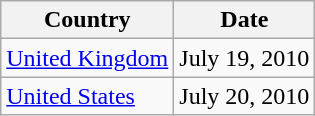<table class="wikitable">
<tr>
<th>Country</th>
<th>Date</th>
</tr>
<tr>
<td><a href='#'>United Kingdom</a></td>
<td>July 19, 2010</td>
</tr>
<tr>
<td><a href='#'>United States</a></td>
<td>July 20, 2010</td>
</tr>
</table>
